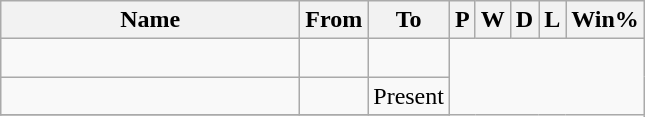<table class="wikitable sortable" style="text-align: center;">
<tr>
<th style="width:12em">Name</th>
<th>From</th>
<th>To</th>
<th>P</th>
<th>W</th>
<th>D</th>
<th>L</th>
<th>Win%</th>
</tr>
<tr>
<td align=left></td>
<td></td>
<td><br></td>
</tr>
<tr>
<td align=left></td>
<td></td>
<td>Present<br></td>
</tr>
<tr>
</tr>
</table>
